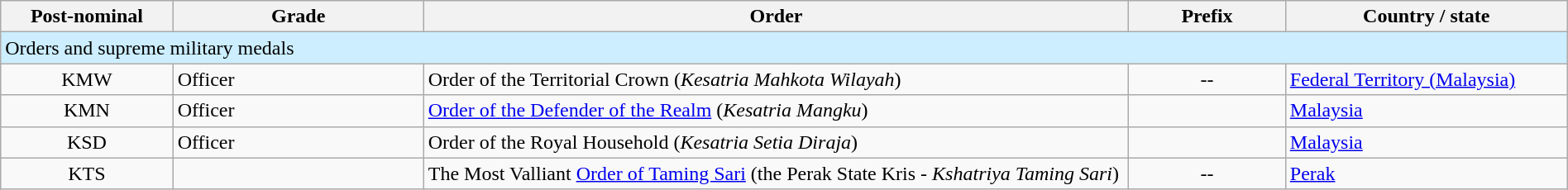<table class="wikitable" width=100%>
<tr>
<th width=11%>Post-nominal</th>
<th width=16%>Grade</th>
<th>Order</th>
<th width=10%>Prefix</th>
<th width=18%>Country / state</th>
</tr>
<tr>
<td colspan=5 style="background-color:#cceeff">Orders and supreme military medals</td>
</tr>
<tr>
<td align=center>KMW</td>
<td>Officer</td>
<td>Order of the Territorial Crown (<em>Kesatria Mahkota Wilayah</em>)</td>
<td align=center>--</td>
<td> <a href='#'>Federal Territory (Malaysia)</a></td>
</tr>
<tr>
<td align=center>KMN</td>
<td>Officer</td>
<td><a href='#'>Order of the Defender of the Realm</a> (<em>Kesatria Mangku</em>)</td>
<td></td>
<td> <a href='#'>Malaysia</a></td>
</tr>
<tr>
<td align=center>KSD</td>
<td>Officer</td>
<td>Order of the Royal Household  (<em>Kesatria Setia Diraja</em>)</td>
<td></td>
<td> <a href='#'>Malaysia</a></td>
</tr>
<tr>
<td align=center>KTS</td>
<td></td>
<td>The Most Valliant <a href='#'>Order of Taming Sari</a> (the Perak State Kris - <em>Kshatriya Taming Sari</em>)</td>
<td align=center>--</td>
<td> <a href='#'>Perak</a></td>
</tr>
</table>
